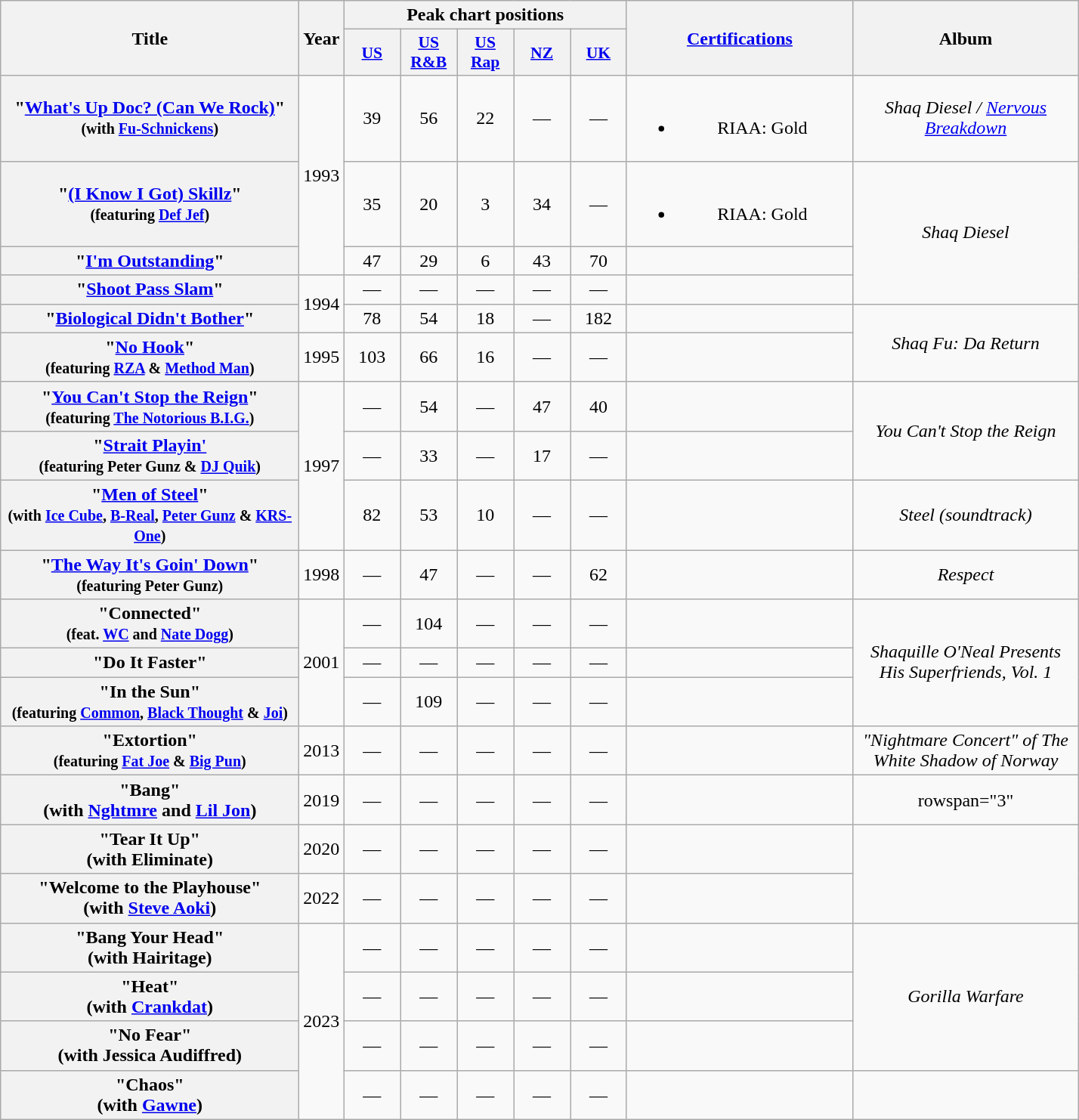<table class="wikitable plainrowheaders" style="text-align:center;">
<tr>
<th scope="col" rowspan="2" style="width:16em;">Title</th>
<th scope="col" rowspan="2">Year</th>
<th scope="col" colspan="5">Peak chart positions</th>
<th scope="col" rowspan="2" style="width:12em;"><a href='#'>Certifications</a></th>
<th scope="col" rowspan="2" style="width:12em;">Album</th>
</tr>
<tr>
<th scope="col" style="width:3em;font-size:90%;"><a href='#'>US</a><br></th>
<th scope="col" style="width:3em;font-size:90%;"><a href='#'>US R&B</a><br></th>
<th scope="col" style="width:3em;font-size:90%;"><a href='#'>US Rap</a><br></th>
<th scope="col" style="width:3em;font-size:90%;"><a href='#'>NZ</a><br></th>
<th scope="col" style="width:3em;font-size:90%;"><a href='#'>UK</a><br></th>
</tr>
<tr>
<th scope="row">"<a href='#'>What's Up Doc? (Can We Rock)</a>"<br><small>(with <a href='#'>Fu-Schnickens</a>)</small></th>
<td rowspan="3">1993</td>
<td>39</td>
<td>56</td>
<td>22</td>
<td>—</td>
<td>—</td>
<td><br><ul><li>RIAA: Gold</li></ul></td>
<td><em>Shaq Diesel / <a href='#'>Nervous Breakdown</a></em></td>
</tr>
<tr>
<th scope="row">"<a href='#'>(I Know I Got) Skillz</a>"<br><small>(featuring <a href='#'>Def Jef</a>)</small></th>
<td>35</td>
<td>20</td>
<td>3</td>
<td>34</td>
<td>—</td>
<td><br><ul><li>RIAA: Gold</li></ul></td>
<td rowspan="3"><em>Shaq Diesel</em></td>
</tr>
<tr>
<th scope="row">"<a href='#'>I'm Outstanding</a>"</th>
<td>47</td>
<td>29</td>
<td>6</td>
<td>43</td>
<td>70</td>
<td></td>
</tr>
<tr>
<th scope="row">"<a href='#'>Shoot Pass Slam</a>"</th>
<td rowspan="2">1994</td>
<td>—</td>
<td>—</td>
<td>—</td>
<td>—</td>
<td>—</td>
<td></td>
</tr>
<tr>
<th scope="row">"<a href='#'>Biological Didn't Bother</a>"</th>
<td>78</td>
<td>54</td>
<td>18</td>
<td>—</td>
<td>182</td>
<td></td>
<td rowspan="2"><em>Shaq Fu: Da Return</em></td>
</tr>
<tr>
<th scope="row">"<a href='#'>No Hook</a>"<br><small>(featuring <a href='#'>RZA</a> & <a href='#'>Method Man</a>) </small></th>
<td>1995</td>
<td>103</td>
<td>66</td>
<td>16</td>
<td>—</td>
<td>—</td>
<td></td>
</tr>
<tr>
<th scope="row">"<a href='#'>You Can't Stop the Reign</a>"<br><small>(featuring <a href='#'>The Notorious B.I.G.</a>)</small></th>
<td rowspan="3">1997</td>
<td>—</td>
<td>54</td>
<td>—</td>
<td>47</td>
<td>40</td>
<td></td>
<td rowspan="2"><em>You Can't Stop the Reign</em></td>
</tr>
<tr>
<th scope="row">"<a href='#'>Strait Playin'</a><br><small>(featuring Peter Gunz & <a href='#'>DJ Quik</a>)</small></th>
<td>—</td>
<td>33</td>
<td>—</td>
<td>17</td>
<td>—</td>
<td></td>
</tr>
<tr>
<th scope="row">"<a href='#'>Men of Steel</a>"<br><small>(with <a href='#'>Ice Cube</a>, <a href='#'>B-Real</a>, <a href='#'>Peter Gunz</a> & <a href='#'>KRS-One</a>)</small></th>
<td>82</td>
<td>53</td>
<td>10</td>
<td>—</td>
<td>—</td>
<td></td>
<td><em>Steel (soundtrack)</em></td>
</tr>
<tr>
<th scope="row">"<a href='#'>The Way It's Goin' Down</a>"<br><small>(featuring Peter Gunz)</small></th>
<td>1998</td>
<td>—</td>
<td>47</td>
<td>—</td>
<td>—</td>
<td>62</td>
<td></td>
<td><em>Respect</em></td>
</tr>
<tr>
<th scope="row">"Connected"<br><small>(feat. <a href='#'>WC</a> and <a href='#'>Nate Dogg</a>)</small></th>
<td rowspan="3">2001</td>
<td>—</td>
<td>104</td>
<td>—</td>
<td>—</td>
<td>—</td>
<td></td>
<td rowspan="3"><em>Shaquille O'Neal Presents His Superfriends, Vol. 1</em></td>
</tr>
<tr>
<th scope="row">"Do It Faster"</th>
<td>—</td>
<td>—</td>
<td>—</td>
<td>—</td>
<td>—</td>
<td></td>
</tr>
<tr>
<th scope="row">"In the Sun"<br><small>(featuring <a href='#'>Common</a>, <a href='#'>Black Thought</a> & <a href='#'>Joi</a>)</small></th>
<td>—</td>
<td>109</td>
<td>—</td>
<td>—</td>
<td>—</td>
<td></td>
</tr>
<tr>
<th scope="row">"Extortion"<br><small>(featuring <a href='#'>Fat Joe</a> & <a href='#'>Big Pun</a>)</small></th>
<td>2013</td>
<td>—</td>
<td>—</td>
<td>—</td>
<td>—</td>
<td>—</td>
<td></td>
<td><em>"Nightmare Concert" of The White Shadow of Norway</em></td>
</tr>
<tr>
<th scope="row">"Bang" <br><span>(with <a href='#'>Nghtmre</a> and <a href='#'>Lil Jon</a>)</span></th>
<td>2019</td>
<td>—</td>
<td>—</td>
<td>—</td>
<td>—</td>
<td>—</td>
<td></td>
<td>rowspan="3" </td>
</tr>
<tr>
<th scope="row">"Tear It Up" <br><span>(with Eliminate)</span></th>
<td>2020</td>
<td>—</td>
<td>—</td>
<td>—</td>
<td>—</td>
<td>—</td>
<td></td>
</tr>
<tr>
<th scope="row">"Welcome to the Playhouse" <br><span>(with <a href='#'>Steve Aoki</a>)</span></th>
<td>2022</td>
<td>—</td>
<td>—</td>
<td>—</td>
<td>—</td>
<td>—</td>
<td></td>
</tr>
<tr>
<th scope="row">"Bang Your Head"<br><span>(with Hairitage)</span></th>
<td rowspan="4">2023</td>
<td>—</td>
<td>—</td>
<td>—</td>
<td>—</td>
<td>—</td>
<td></td>
<td rowspan="3"><em>Gorilla Warfare</em></td>
</tr>
<tr>
<th scope="row">"Heat"<br><span>(with <a href='#'>Crankdat</a>)</span></th>
<td>—</td>
<td>—</td>
<td>—</td>
<td>—</td>
<td>—</td>
<td></td>
</tr>
<tr>
<th scope="row">"No Fear"<br><span>(with Jessica Audiffred)</span></th>
<td>—</td>
<td>—</td>
<td>—</td>
<td>—</td>
<td>—</td>
<td></td>
</tr>
<tr>
<th scope="row">"Chaos"<br><span>(with <a href='#'>Gawne</a>)</span></th>
<td>—</td>
<td>—</td>
<td>—</td>
<td>—</td>
<td>—</td>
<td></td>
<td></td>
</tr>
</table>
